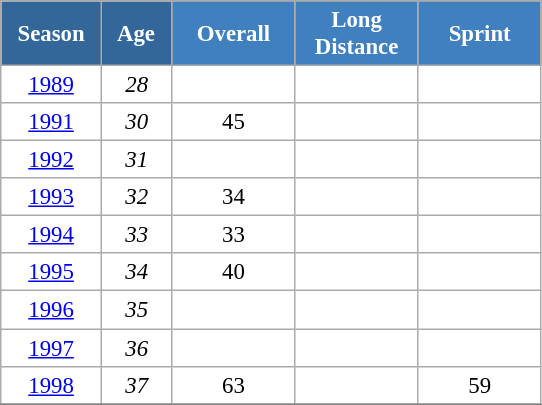<table class="wikitable" style="font-size:95%; text-align:center; border:grey solid 1px; border-collapse:collapse; background:#ffffff;">
<tr>
<th style="background-color:#369; color:white; width:60px;" rowspan="2"> Season </th>
<th style="background-color:#369; color:white; width:40px;" rowspan="2"> Age </th>
</tr>
<tr>
<th style="background-color:#4180be; color:white; width:75px;">Overall</th>
<th style="background-color:#4180be; color:white; width:75px;">Long Distance</th>
<th style="background-color:#4180be; color:white; width:75px;">Sprint</th>
</tr>
<tr>
<td><a href='#'>1989</a></td>
<td><em>28</em></td>
<td></td>
<td></td>
<td></td>
</tr>
<tr>
<td><a href='#'>1991</a></td>
<td><em>30</em></td>
<td>45</td>
<td></td>
<td></td>
</tr>
<tr>
<td><a href='#'>1992</a></td>
<td><em>31</em></td>
<td></td>
<td></td>
<td></td>
</tr>
<tr>
<td><a href='#'>1993</a></td>
<td><em>32</em></td>
<td>34</td>
<td></td>
<td></td>
</tr>
<tr>
<td><a href='#'>1994</a></td>
<td><em>33</em></td>
<td>33</td>
<td></td>
<td></td>
</tr>
<tr>
<td><a href='#'>1995</a></td>
<td><em>34</em></td>
<td>40</td>
<td></td>
<td></td>
</tr>
<tr>
<td><a href='#'>1996</a></td>
<td><em>35</em></td>
<td></td>
<td></td>
<td></td>
</tr>
<tr>
<td><a href='#'>1997</a></td>
<td><em>36</em></td>
<td></td>
<td></td>
<td></td>
</tr>
<tr>
<td><a href='#'>1998</a></td>
<td><em>37</em></td>
<td>63</td>
<td></td>
<td>59</td>
</tr>
<tr>
</tr>
</table>
